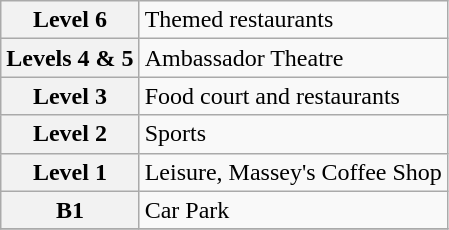<table class="wikitable">
<tr>
<th>Level 6</th>
<td>Themed restaurants</td>
</tr>
<tr>
<th>Levels 4 & 5</th>
<td>Ambassador Theatre</td>
</tr>
<tr>
<th>Level 3</th>
<td>Food court and restaurants</td>
</tr>
<tr>
<th>Level 2</th>
<td>Sports</td>
</tr>
<tr>
<th>Level 1</th>
<td>Leisure, Massey's Coffee Shop</td>
</tr>
<tr>
<th>B1</th>
<td>Car Park</td>
</tr>
<tr>
</tr>
</table>
